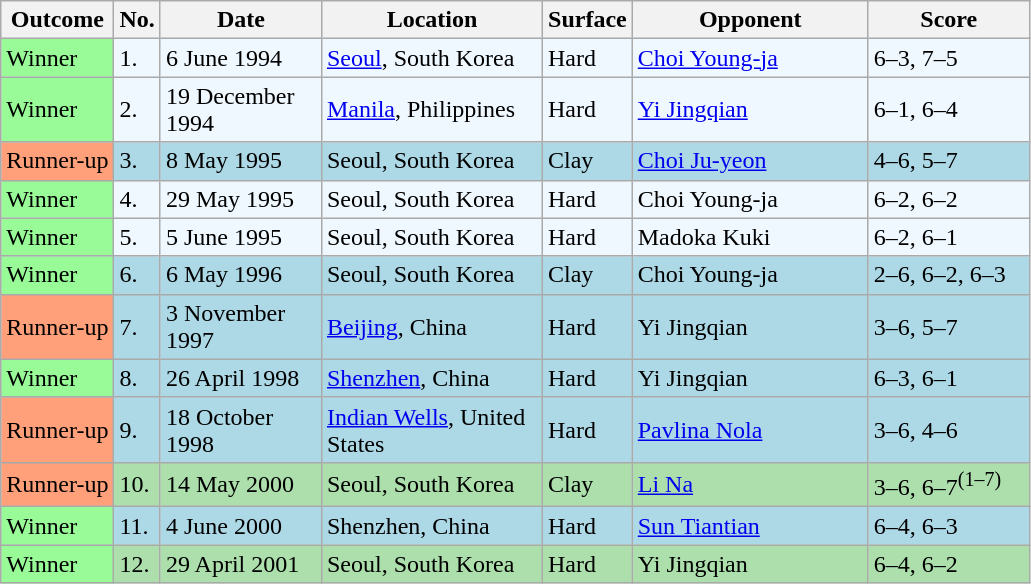<table class="sortable wikitable">
<tr>
<th>Outcome</th>
<th>No.</th>
<th width=100>Date</th>
<th width=140>Location</th>
<th>Surface</th>
<th width=150>Opponent</th>
<th width=100>Score</th>
</tr>
<tr bgcolor="#f0f8ff">
<td bgcolor="98FB98">Winner</td>
<td>1.</td>
<td>6 June 1994</td>
<td><a href='#'>Seoul</a>, South Korea</td>
<td>Hard</td>
<td> <a href='#'>Choi Young-ja</a></td>
<td>6–3, 7–5</td>
</tr>
<tr bgcolor="#f0f8ff">
<td bgcolor="98FB98">Winner</td>
<td>2.</td>
<td>19 December 1994</td>
<td><a href='#'>Manila</a>, Philippines</td>
<td>Hard</td>
<td> <a href='#'>Yi Jingqian</a></td>
<td>6–1, 6–4</td>
</tr>
<tr bgcolor="lightblue">
<td bgcolor="FFA07A">Runner-up</td>
<td>3.</td>
<td>8 May 1995</td>
<td>Seoul, South Korea</td>
<td>Clay</td>
<td> <a href='#'>Choi Ju-yeon</a></td>
<td>4–6, 5–7</td>
</tr>
<tr bgcolor="#f0f8ff">
<td bgcolor="98FB98">Winner</td>
<td>4.</td>
<td>29 May 1995</td>
<td>Seoul, South Korea</td>
<td>Hard</td>
<td> Choi Young-ja</td>
<td>6–2, 6–2</td>
</tr>
<tr bgcolor="#f0f8ff">
<td bgcolor="98FB98">Winner</td>
<td>5.</td>
<td>5 June 1995</td>
<td>Seoul, South Korea</td>
<td>Hard</td>
<td> Madoka Kuki</td>
<td>6–2, 6–1</td>
</tr>
<tr bgcolor="lightblue">
<td bgcolor="98FB98">Winner</td>
<td>6.</td>
<td>6 May 1996</td>
<td>Seoul, South Korea</td>
<td>Clay</td>
<td> Choi Young-ja</td>
<td>2–6, 6–2, 6–3</td>
</tr>
<tr bgcolor="lightblue">
<td bgcolor="FFA07A">Runner-up</td>
<td>7.</td>
<td>3 November 1997</td>
<td><a href='#'>Beijing</a>, China</td>
<td>Hard</td>
<td> Yi Jingqian</td>
<td>3–6, 5–7</td>
</tr>
<tr bgcolor="lightblue">
<td bgcolor="98FB98">Winner</td>
<td>8.</td>
<td>26 April 1998</td>
<td><a href='#'>Shenzhen</a>, China</td>
<td>Hard</td>
<td> Yi Jingqian</td>
<td>6–3, 6–1</td>
</tr>
<tr bgcolor="lightblue">
<td bgcolor="FFA07A">Runner-up</td>
<td>9.</td>
<td>18 October 1998</td>
<td><a href='#'>Indian Wells</a>, United States</td>
<td>Hard</td>
<td> <a href='#'>Pavlina Nola</a></td>
<td>3–6, 4–6</td>
</tr>
<tr bgcolor="#ADDFAD">
<td bgcolor="FFA07A">Runner-up</td>
<td>10.</td>
<td>14 May 2000</td>
<td>Seoul, South Korea</td>
<td>Clay</td>
<td> <a href='#'>Li Na</a></td>
<td>3–6, 6–7<sup>(1–7)</sup></td>
</tr>
<tr bgcolor="lightblue">
<td bgcolor="98FB98">Winner</td>
<td>11.</td>
<td>4 June 2000</td>
<td>Shenzhen, China</td>
<td>Hard</td>
<td> <a href='#'>Sun Tiantian</a></td>
<td>6–4, 6–3</td>
</tr>
<tr bgcolor="#ADDFAD">
<td bgcolor="98FB98">Winner</td>
<td>12.</td>
<td>29 April 2001</td>
<td>Seoul, South Korea</td>
<td>Hard</td>
<td> Yi Jingqian</td>
<td>6–4, 6–2</td>
</tr>
</table>
